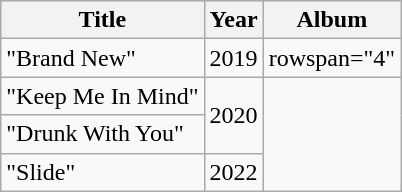<table class="wikitable">
<tr>
<th>Title</th>
<th>Year</th>
<th>Album</th>
</tr>
<tr>
<td>"Brand New"</td>
<td>2019</td>
<td>rowspan="4" </td>
</tr>
<tr>
<td>"Keep Me In Mind"</td>
<td rowspan="2">2020</td>
</tr>
<tr>
<td>"Drunk With You"</td>
</tr>
<tr>
<td>"Slide"</td>
<td>2022</td>
</tr>
</table>
